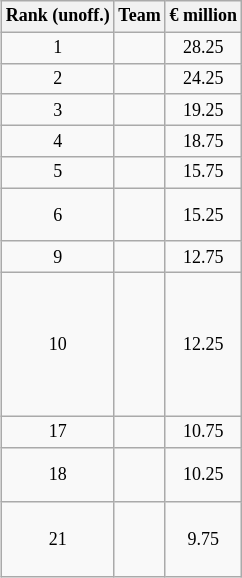<table class="wikitable" style="font-size:12px; text-align:center; float:right; margin:0.5em 0 1em 1em;">
<tr>
<th>Rank (unoff.)</th>
<th>Team</th>
<th>€ million</th>
</tr>
<tr>
<td>1</td>
<td style="text-align:left"></td>
<td>28.25</td>
</tr>
<tr>
<td>2</td>
<td style="text-align:left"></td>
<td>24.25</td>
</tr>
<tr>
<td>3</td>
<td style="text-align:left"></td>
<td>19.25</td>
</tr>
<tr>
<td>4</td>
<td style="text-align:left"></td>
<td>18.75</td>
</tr>
<tr>
<td>5</td>
<td style="text-align:left"></td>
<td>15.75</td>
</tr>
<tr>
<td>6</td>
<td style="text-align:left"><br><br></td>
<td>15.25</td>
</tr>
<tr>
<td>9</td>
<td style="text-align:left"></td>
<td>12.75</td>
</tr>
<tr>
<td>10</td>
<td style="text-align:left"><br><br><br><br><br><br></td>
<td>12.25</td>
</tr>
<tr>
<td>17</td>
<td style="text-align:left"></td>
<td>10.75</td>
</tr>
<tr>
<td>18</td>
<td style="text-align:left"><br><br></td>
<td>10.25</td>
</tr>
<tr>
<td>21</td>
<td style="text-align:left"><br><br><br></td>
<td>9.75</td>
</tr>
</table>
